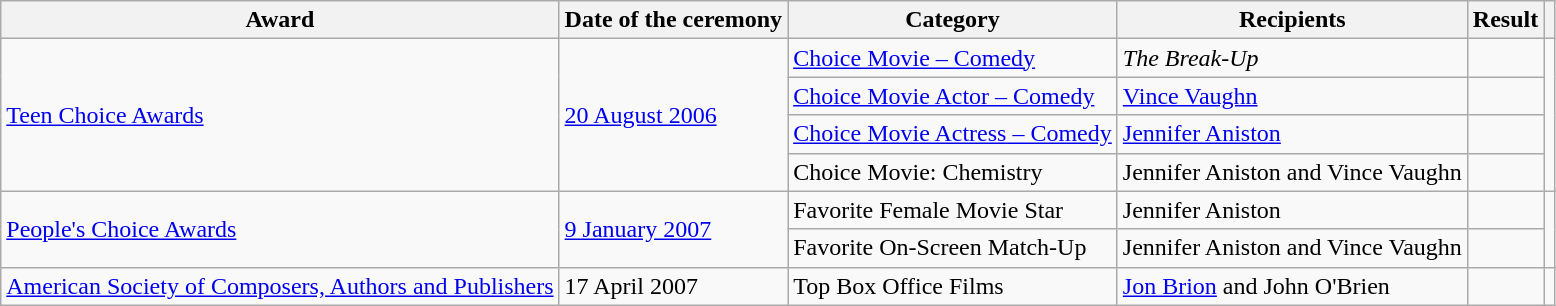<table class="wikitable plainrowheaders sortable">
<tr>
<th scope="col">Award</th>
<th scope="col">Date of the ceremony</th>
<th scope="col">Category</th>
<th scope="col">Recipients</th>
<th scope="col">Result</th>
<th class="unsortable" scope="col"></th>
</tr>
<tr>
<td rowspan="4" scope="row"><a href='#'>Teen Choice Awards</a></td>
<td rowspan="4"><a href='#'>20 August 2006</a></td>
<td><a href='#'>Choice Movie – Comedy</a></td>
<td><em>The Break-Up</em></td>
<td></td>
<td rowspan="4"></td>
</tr>
<tr>
<td><a href='#'>Choice Movie Actor – Comedy</a></td>
<td><a href='#'>Vince Vaughn</a></td>
<td></td>
</tr>
<tr>
<td><a href='#'>Choice Movie Actress – Comedy</a></td>
<td><a href='#'>Jennifer Aniston</a></td>
<td></td>
</tr>
<tr>
<td>Choice Movie: Chemistry</td>
<td>Jennifer Aniston and Vince Vaughn</td>
<td></td>
</tr>
<tr>
<td rowspan="2"><a href='#'>People's Choice Awards</a></td>
<td rowspan="2"><a href='#'>9 January 2007</a></td>
<td>Favorite Female Movie Star</td>
<td>Jennifer Aniston</td>
<td></td>
<td rowspan="2"></td>
</tr>
<tr>
<td>Favorite On-Screen Match-Up</td>
<td>Jennifer Aniston and Vince Vaughn</td>
<td></td>
</tr>
<tr>
<td><a href='#'>American Society of Composers, Authors and Publishers</a></td>
<td>17 April 2007</td>
<td>Top Box Office Films</td>
<td><a href='#'>Jon Brion</a> and John O'Brien</td>
<td></td>
<td></td>
</tr>
</table>
